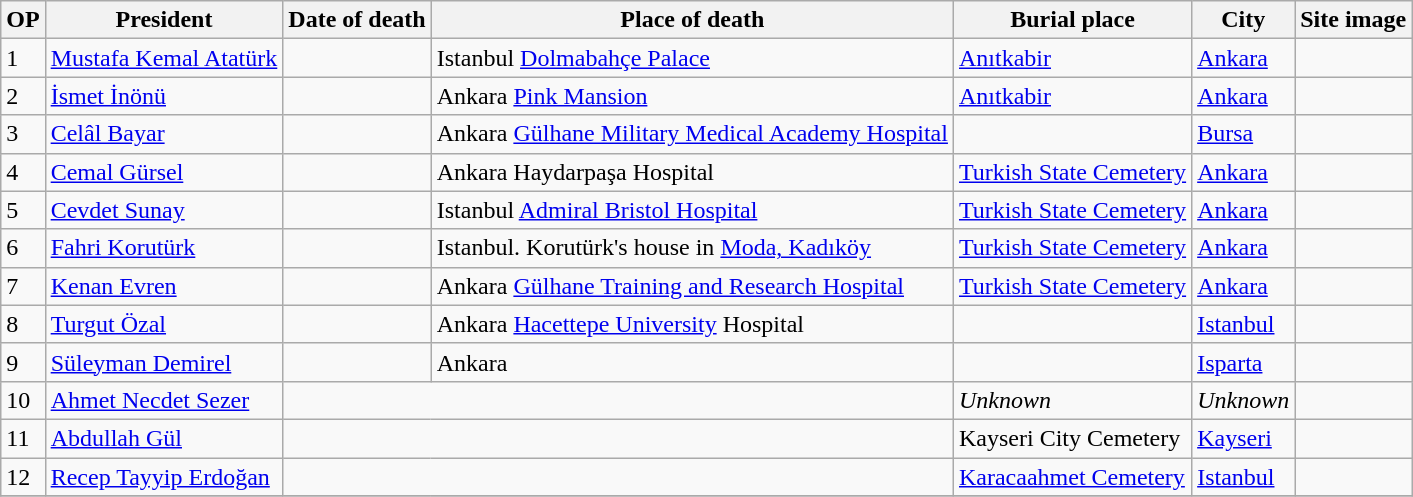<table class="wikitable sortable">
<tr>
<th><abbr>OP</abbr></th>
<th>President</th>
<th>Date of death</th>
<th>Place of death</th>
<th>Burial place</th>
<th>City</th>
<th class="unsortable">Site image</th>
</tr>
<tr>
<td>1</td>
<td data-sort-value="Atatürk, Mustafa"><a href='#'>Mustafa Kemal Atatürk</a></td>
<td></td>
<td>Istanbul <a href='#'>Dolmabahçe Palace</a></td>
<td><a href='#'>Anıtkabir</a></td>
<td><a href='#'>Ankara</a></td>
<td></td>
</tr>
<tr>
<td>2</td>
<td data-sort-value="Inönü, Ismet"><a href='#'>İsmet İnönü</a></td>
<td></td>
<td>Ankara <a href='#'>Pink Mansion</a></td>
<td><a href='#'>Anıtkabir</a></td>
<td><a href='#'>Ankara</a></td>
<td></td>
</tr>
<tr>
<td>3</td>
<td data-sort-value="Bayar, Celâl"><a href='#'>Celâl Bayar</a></td>
<td></td>
<td>Ankara <a href='#'>Gülhane Military Medical Academy Hospital</a></td>
<td></td>
<td><a href='#'>Bursa</a></td>
<td></td>
</tr>
<tr>
<td>4</td>
<td data-sort-value="Gürsel, Cemal"><a href='#'>Cemal Gürsel</a></td>
<td></td>
<td>Ankara Haydarpaşa Hospital</td>
<td><a href='#'>Turkish State Cemetery</a></td>
<td><a href='#'>Ankara</a></td>
<td></td>
</tr>
<tr>
<td>5</td>
<td data-sort-value="Sunay, Cevdet"><a href='#'>Cevdet Sunay</a></td>
<td></td>
<td>Istanbul <a href='#'>Admiral Bristol Hospital</a></td>
<td><a href='#'>Turkish State Cemetery</a></td>
<td><a href='#'>Ankara</a></td>
<td></td>
</tr>
<tr>
<td>6</td>
<td data-sort-value="Korutürk, Fahri"><a href='#'>Fahri Korutürk</a></td>
<td></td>
<td>Istanbul. Korutürk's house in <a href='#'>Moda, Kadıköy</a></td>
<td><a href='#'>Turkish State Cemetery</a></td>
<td><a href='#'>Ankara</a></td>
<td></td>
</tr>
<tr>
<td>7</td>
<td data-sort-value="Evren, Kenan"><a href='#'>Kenan Evren</a></td>
<td></td>
<td>Ankara <a href='#'>Gülhane Training and Research Hospital</a></td>
<td><a href='#'>Turkish State Cemetery</a></td>
<td><a href='#'>Ankara</a></td>
<td></td>
</tr>
<tr>
<td>8</td>
<td data-sort-value="Ozal, Turgut"><a href='#'>Turgut Özal</a></td>
<td></td>
<td>Ankara <a href='#'>Hacettepe University</a> Hospital</td>
<td></td>
<td><a href='#'>Istanbul</a></td>
<td></td>
</tr>
<tr>
<td>9</td>
<td data-sort-value="Demirel, Süleyman"><a href='#'>Süleyman Demirel</a></td>
<td></td>
<td>Ankara </td>
<td></td>
<td><a href='#'>Isparta</a></td>
<td></td>
</tr>
<tr>
<td>10</td>
<td data-sort-value="Sezer, Ahmet Necdet"><a href='#'>Ahmet Necdet Sezer</a></td>
<td colspan=2><em></em></td>
<td><em>Unknown</em></td>
<td><em>Unknown</em></td>
<td></td>
</tr>
<tr>
<td>11</td>
<td data-sort-value="Gül, Abdullah"><a href='#'>Abdullah Gül</a></td>
<td colspan=2><em></em></td>
<td>Kayseri City Cemetery</td>
<td><a href='#'>Kayseri</a></td>
<td></td>
</tr>
<tr>
<td>12</td>
<td data-sort-value="Erdoğan, Recep Tayyip"><a href='#'>Recep Tayyip Erdoğan</a></td>
<td colspan=2><em></em></td>
<td><a href='#'>Karacaahmet Cemetery</a></td>
<td><a href='#'>Istanbul</a></td>
<td></td>
</tr>
<tr>
</tr>
</table>
